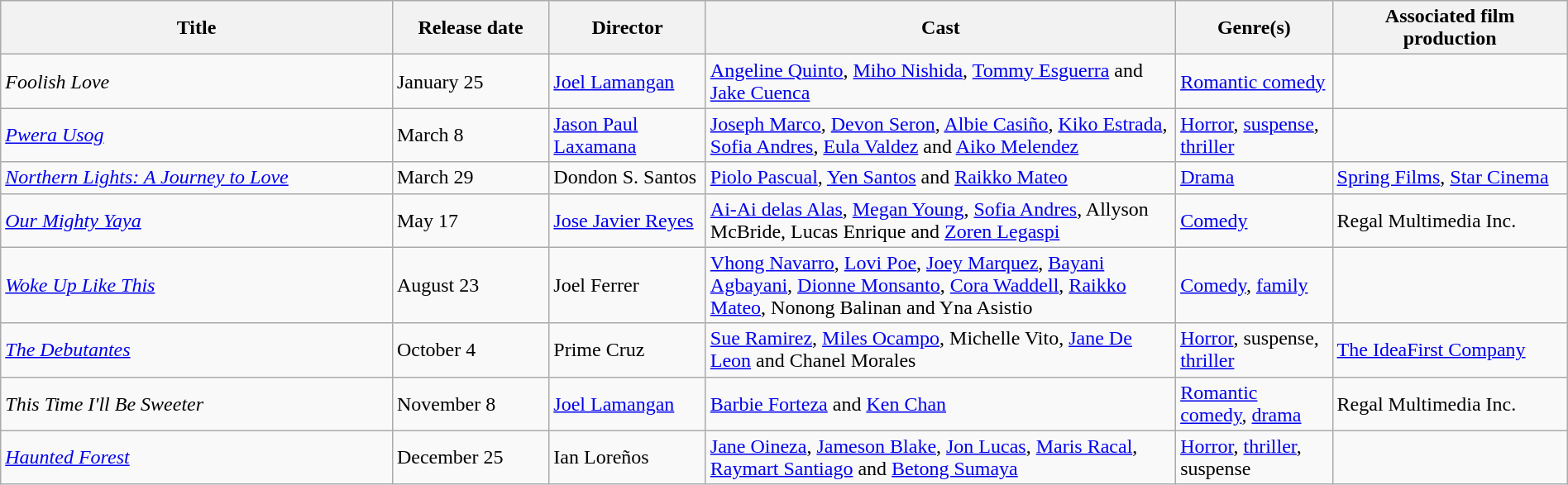<table class="wikitable" style="width:100%;">
<tr>
<th style="width:25%;">Title</th>
<th style="width:10%;">Release date</th>
<th style="width:10%;">Director</th>
<th style="width:30%;">Cast</th>
<th style="width:10%;">Genre(s)</th>
<th style="width:15%;">Associated film production</th>
</tr>
<tr>
<td><em>Foolish Love</em></td>
<td>January 25</td>
<td><a href='#'>Joel Lamangan</a></td>
<td><a href='#'>Angeline Quinto</a>, <a href='#'>Miho Nishida</a>, <a href='#'>Tommy Esguerra</a> and <a href='#'>Jake Cuenca</a></td>
<td><a href='#'>Romantic comedy</a></td>
<td></td>
</tr>
<tr>
<td><em><a href='#'>Pwera Usog</a></em></td>
<td>March 8</td>
<td><a href='#'>Jason Paul Laxamana</a></td>
<td><a href='#'>Joseph Marco</a>, <a href='#'>Devon Seron</a>, <a href='#'>Albie Casiño</a>, <a href='#'>Kiko Estrada</a>, <a href='#'>Sofia Andres</a>, <a href='#'>Eula Valdez</a> and <a href='#'>Aiko Melendez</a></td>
<td><a href='#'>Horror</a>, <a href='#'>suspense</a>, <a href='#'>thriller</a></td>
<td></td>
</tr>
<tr>
<td><em><a href='#'>Northern Lights: A Journey to Love</a></em></td>
<td>March 29</td>
<td>Dondon S. Santos</td>
<td><a href='#'>Piolo Pascual</a>, <a href='#'>Yen Santos</a> and <a href='#'>Raikko Mateo</a></td>
<td><a href='#'>Drama</a></td>
<td><a href='#'>Spring Films</a>, <a href='#'>Star Cinema</a></td>
</tr>
<tr>
<td><em><a href='#'>Our Mighty Yaya</a></em></td>
<td>May 17</td>
<td><a href='#'>Jose Javier Reyes</a></td>
<td><a href='#'>Ai-Ai delas Alas</a>, <a href='#'>Megan Young</a>, <a href='#'>Sofia Andres</a>, Allyson McBride, Lucas Enrique and <a href='#'>Zoren Legaspi</a></td>
<td><a href='#'>Comedy</a></td>
<td>Regal Multimedia Inc.</td>
</tr>
<tr>
<td><em><a href='#'>Woke Up Like This</a></em></td>
<td>August 23</td>
<td>Joel Ferrer</td>
<td><a href='#'>Vhong Navarro</a>, <a href='#'>Lovi Poe</a>, <a href='#'>Joey Marquez</a>, <a href='#'>Bayani Agbayani</a>, <a href='#'>Dionne Monsanto</a>, <a href='#'>Cora Waddell</a>, <a href='#'>Raikko Mateo</a>, Nonong Balinan and Yna Asistio</td>
<td><a href='#'>Comedy</a>, <a href='#'>family</a></td>
<td></td>
</tr>
<tr>
<td><em><a href='#'>The Debutantes</a></em></td>
<td>October 4</td>
<td>Prime Cruz</td>
<td><a href='#'>Sue Ramirez</a>, <a href='#'>Miles Ocampo</a>, Michelle Vito, <a href='#'>Jane De Leon</a> and Chanel Morales</td>
<td><a href='#'>Horror</a>, suspense, <a href='#'>thriller</a></td>
<td><a href='#'>The IdeaFirst Company</a></td>
</tr>
<tr>
<td><em>This Time I'll Be Sweeter</em></td>
<td>November 8</td>
<td><a href='#'>Joel Lamangan</a></td>
<td><a href='#'>Barbie Forteza</a> and <a href='#'>Ken Chan</a></td>
<td><a href='#'>Romantic comedy</a>, <a href='#'>drama</a></td>
<td>Regal Multimedia Inc.</td>
</tr>
<tr>
<td><em><a href='#'>Haunted Forest</a></em></td>
<td>December 25</td>
<td>Ian Loreños</td>
<td><a href='#'>Jane Oineza</a>, <a href='#'>Jameson Blake</a>, <a href='#'>Jon Lucas</a>, <a href='#'>Maris Racal</a>, <a href='#'>Raymart Santiago</a> and <a href='#'>Betong Sumaya</a></td>
<td><a href='#'>Horror</a>, <a href='#'>thriller</a>, suspense</td>
<td></td>
</tr>
</table>
